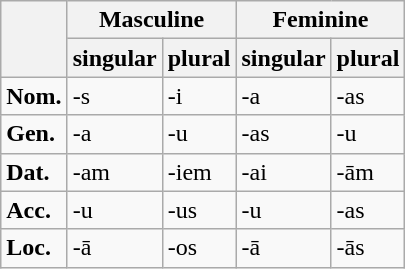<table class="wikitable">
<tr>
<th rowspan="2"></th>
<th colspan="2" align="center">Masculine</th>
<th colspan="2" align="center">Feminine</th>
</tr>
<tr>
<th>singular</th>
<th>plural</th>
<th>singular</th>
<th>plural</th>
</tr>
<tr>
<td><strong>Nom.</strong></td>
<td>-s</td>
<td>-i</td>
<td>-a</td>
<td>-as</td>
</tr>
<tr>
<td><strong>Gen.</strong></td>
<td>-a</td>
<td>-u</td>
<td>-as</td>
<td>-u</td>
</tr>
<tr>
<td><strong>Dat.</strong></td>
<td>-am</td>
<td>-iem</td>
<td>-ai</td>
<td>-ām</td>
</tr>
<tr>
<td><strong>Acc.</strong></td>
<td>-u</td>
<td>-us</td>
<td>-u</td>
<td>-as</td>
</tr>
<tr>
<td><strong>Loc.</strong></td>
<td>-ā</td>
<td>-os</td>
<td>-ā</td>
<td>-ās</td>
</tr>
</table>
